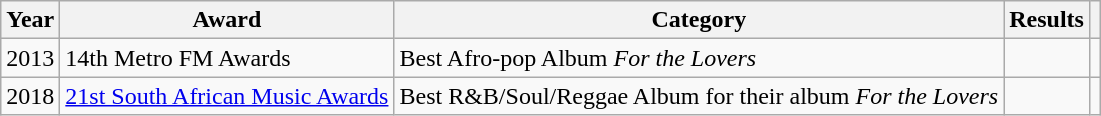<table class="wikitable">
<tr>
<th>Year</th>
<th>Award</th>
<th>Category</th>
<th>Results</th>
<th></th>
</tr>
<tr>
<td>2013</td>
<td>14th Metro FM Awards</td>
<td>Best Afro-pop Album <em>For the Lovers</em></td>
<td></td>
<td></td>
</tr>
<tr>
<td>2018</td>
<td><a href='#'>21st South African Music Awards</a></td>
<td>Best R&B/Soul/Reggae Album   for their album <em>For the Lovers</em></td>
<td></td>
<td></td>
</tr>
</table>
